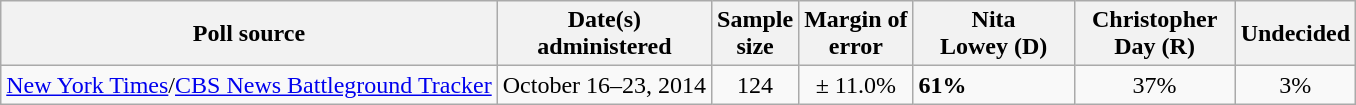<table class="wikitable">
<tr>
<th>Poll source</th>
<th>Date(s)<br>administered</th>
<th>Sample<br>size</th>
<th>Margin of<br>error</th>
<th style="width:100px;">Nita<br>Lowey (D)</th>
<th style="width:100px;">Christopher<br>Day (R)</th>
<th>Undecided</th>
</tr>
<tr>
<td><a href='#'>New York Times</a>/<a href='#'>CBS News Battleground Tracker</a></td>
<td align=center>October 16–23, 2014</td>
<td align=center>124</td>
<td align=center>± 11.0%</td>
<td><strong>61%</strong></td>
<td align=center>37%</td>
<td align=center>3%</td>
</tr>
</table>
